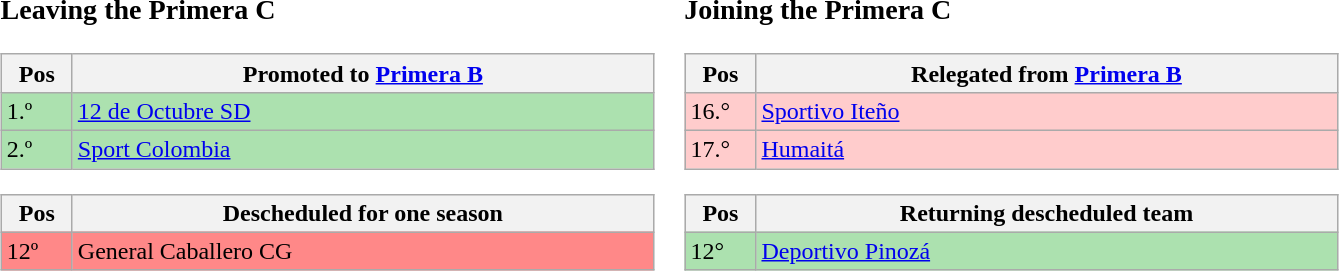<table>
<tr>
<td><br><h3>Leaving the Primera C</h3><table class="wikitable sortable">
<tr>
<th width="40">Pos</th>
<th width="380"> <strong>Promoted to</strong> <a href='#'>Primera B</a></th>
</tr>
<tr style="background: #ACE1AF;">
<td>1.º</td>
<td><a href='#'>12 de Octubre SD</a></td>
</tr>
<tr style="background: #ACE1AF;">
<td>2.º</td>
<td><a href='#'>Sport Colombia</a></td>
</tr>
</table>
<table class="wikitable sortable">
<tr>
<th width="40">Pos</th>
<th width="380"> Descheduled for one season</th>
</tr>
<tr style="background: #FF8888;">
<td>12º</td>
<td>General Caballero CG</td>
</tr>
</table>
</td>
<td valign="top"><br><h3>Joining the Primera C</h3><table class="wikitable sortable">
<tr>
<th width="40">Pos</th>
<th width="380"> <strong>Relegated from</strong> <a href='#'>Primera B</a></th>
</tr>
<tr bgcolor="#FFCCCC">
<td>16.°</td>
<td><a href='#'>Sportivo Iteño</a></td>
</tr>
<tr bgcolor="#FFCCCC">
<td>17.°</td>
<td><a href='#'>Humaitá</a></td>
</tr>
</table>
<table class="wikitable sortable">
<tr>
<th width="40">Pos</th>
<th width="380"> Returning descheduled team</th>
</tr>
<tr style="background: #ACE1AF;">
<td>12°</td>
<td><a href='#'>Deportivo Pinozá</a></td>
</tr>
</table>
</td>
</tr>
</table>
